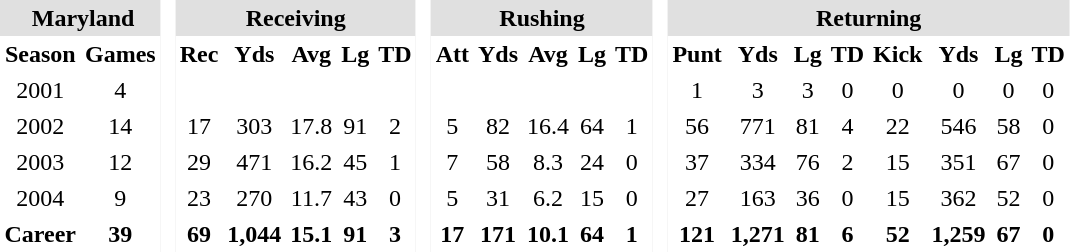<table BORDER="0" CELLPADDING="3" CELLSPACING="0" ID="Table3" border="2">
<tr ALIGN="center" bgcolor="#e0e0e0">
<th ALIGN="center" colspan="2"> Maryland</th>
<th ALIGN="center" rowspan="99" bgcolor="#ffffff"> </th>
<th ALIGN="center" colspan="5">Receiving</th>
<th ALIGN="center" rowspan="99" bgcolor="#ffffff"> </th>
<th ALIGN="center" colspan="5">Rushing</th>
<th ALIGN="center" rowspan="99" bgcolor="#ffffff"> </th>
<th ALIGN="center" colspan="8">Returning</th>
</tr>
<tr ALIGN="center">
<th ALIGN="center">Season</th>
<th ALIGN="center">Games</th>
<th ALIGN="center">Rec</th>
<th ALIGN="center">Yds</th>
<th ALIGN="center">Avg</th>
<th ALIGN="center">Lg</th>
<th ALIGN="center">TD</th>
<th ALIGN="center">Att</th>
<th ALIGN="center">Yds</th>
<th ALIGN="center">Avg</th>
<th ALIGN="center">Lg</th>
<th ALIGN="center">TD</th>
<th ALIGN="center">Punt</th>
<th ALIGN="center">Yds</th>
<th ALIGN="center">Lg</th>
<th ALIGN="center">TD</th>
<th ALIGN="center">Kick</th>
<th ALIGN="center">Yds</th>
<th ALIGN="center">Lg</th>
<th ALIGN="center">TD</th>
</tr>
<tr ALIGN="center">
<td ALIGN="center">2001</td>
<td ALIGN="center">4</td>
<td ALIGN="center" colspan=5></td>
<td ALIGN="center" colspan=5></td>
<td ALIGN="center">1</td>
<td ALIGN="center">3</td>
<td ALIGN="center">3</td>
<td ALIGN="center">0</td>
<td ALIGN="center">0</td>
<td ALIGN="center">0</td>
<td ALIGN="center">0</td>
<td ALIGN="center">0</td>
</tr>
<tr ALIGN="center">
<td ALIGN="center">2002</td>
<td ALIGN="center">14</td>
<td ALIGN="center">17</td>
<td ALIGN="center">303</td>
<td ALIGN="center">17.8</td>
<td ALIGN="center">91</td>
<td ALIGN="center">2</td>
<td ALIGN="center">5</td>
<td ALIGN="center">82</td>
<td ALIGN="center">16.4</td>
<td ALIGN="center">64</td>
<td ALIGN="center">1</td>
<td ALIGN="center">56</td>
<td ALIGN="center">771</td>
<td ALIGN="center">81</td>
<td ALIGN="center">4</td>
<td ALIGN="center">22</td>
<td ALIGN="center">546</td>
<td ALIGN="center">58</td>
<td ALIGN="center">0</td>
</tr>
<tr ALIGN="center">
<td ALIGN="center">2003</td>
<td ALIGN="center">12</td>
<td ALIGN="center">29</td>
<td ALIGN="center">471</td>
<td ALIGN="center">16.2</td>
<td ALIGN="center">45</td>
<td ALIGN="center">1</td>
<td ALIGN="center">7</td>
<td ALIGN="center">58</td>
<td ALIGN="center">8.3</td>
<td ALIGN="center">24</td>
<td ALIGN="center">0</td>
<td ALIGN="center">37</td>
<td ALIGN="center">334</td>
<td ALIGN="center">76</td>
<td ALIGN="center">2</td>
<td ALIGN="center">15</td>
<td ALIGN="center">351</td>
<td ALIGN="center">67</td>
<td ALIGN="center">0</td>
</tr>
<tr ALIGN="center">
<td ALIGN="center">2004</td>
<td ALIGN="center">9</td>
<td ALIGN="center">23</td>
<td ALIGN="center">270</td>
<td ALIGN="center">11.7</td>
<td ALIGN="center">43</td>
<td ALIGN="center">0</td>
<td ALIGN="center">5</td>
<td ALIGN="center">31</td>
<td ALIGN="center">6.2</td>
<td ALIGN="center">15</td>
<td ALIGN="center">0</td>
<td ALIGN="center">27</td>
<td ALIGN="center">163</td>
<td ALIGN="center">36</td>
<td ALIGN="center">0</td>
<td ALIGN="center">15</td>
<td ALIGN="center">362</td>
<td ALIGN="center">52</td>
<td ALIGN="center">0</td>
</tr>
<tr ALIGN="center">
<th ALIGN="center">Career</th>
<th ALIGN="center">39</th>
<th ALIGN="center">69</th>
<th ALIGN="center">1,044</th>
<th ALIGN="center">15.1</th>
<th ALIGN="center">91</th>
<th ALIGN="center">3</th>
<th ALIGN="center">17</th>
<th ALIGN="center">171</th>
<th ALIGN="center">10.1</th>
<th ALIGN="center">64</th>
<th ALIGN="center">1</th>
<th ALIGN="center">121</th>
<th ALIGN="center">1,271</th>
<th ALIGN="center">81</th>
<th ALIGN="center">6</th>
<th ALIGN="center">52</th>
<th ALIGN="center">1,259</th>
<th ALIGN="center">67</th>
<th ALIGN="center">0</th>
</tr>
</table>
